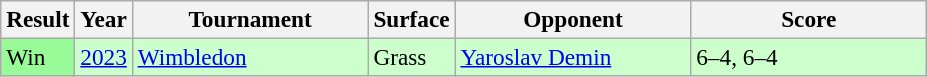<table class="wikitable" style=font-size:97%>
<tr>
<th>Result</th>
<th>Year</th>
<th width=150>Tournament</th>
<th>Surface</th>
<th width=150>Opponent</th>
<th width=150>Score</th>
</tr>
<tr style="background:#ccffcc;">
<td bgcolor=98FB98>Win</td>
<td><a href='#'>2023</a></td>
<td><a href='#'>Wimbledon</a></td>
<td>Grass</td>
<td> <a href='#'>Yaroslav Demin</a></td>
<td>6–4, 6–4</td>
</tr>
</table>
